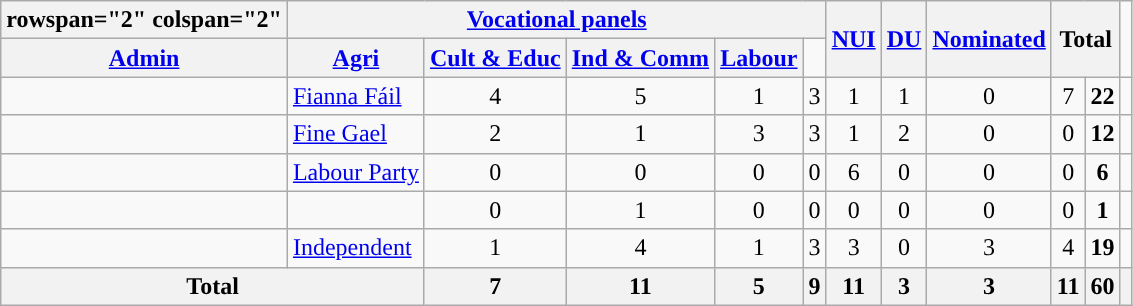<table class="wikitable">
<tr>
<th>rowspan="2" colspan="2" </th>
<th scope="col" colspan="5"><a href='#'>Vocational panels</a></th>
<th rowspan="2"><a href='#'>NUI</a></th>
<th rowspan="2"><a href='#'>DU</a></th>
<th rowspan="2"><a href='#'>Nominated</a></th>
<th rowspan="2" colspan="2">Total</th>
</tr>
<tr>
<th scope="col"><a href='#'>Admin</a></th>
<th scope="col"><a href='#'>Agri</a></th>
<th scope="col"><a href='#'>Cult & Educ</a></th>
<th scope="col"><a href='#'>Ind & Comm</a></th>
<th scope="col"><a href='#'>Labour</a></th>
</tr>
<tr style="text-align:center">
<td style="background-color: "></td>
<td align="left"><a href='#'>Fianna Fáil</a></td>
<td>4</td>
<td>5</td>
<td>1</td>
<td>3</td>
<td>1</td>
<td>1</td>
<td>0</td>
<td>7</td>
<td><strong>22</strong></td>
<td style="background-color: "></td>
</tr>
<tr style="text-align:center">
<td style="background-color: "></td>
<td align="left"><a href='#'>Fine Gael</a></td>
<td>2</td>
<td>1</td>
<td>3</td>
<td>3</td>
<td>1</td>
<td>2</td>
<td>0</td>
<td>0</td>
<td><strong>12</strong></td>
<td style="background-color: "></td>
</tr>
<tr style="text-align:center">
<td style="background-color: "></td>
<td align="left"><a href='#'>Labour Party</a></td>
<td>0</td>
<td>0</td>
<td>0</td>
<td>0</td>
<td>6</td>
<td>0</td>
<td>0</td>
<td>0</td>
<td><strong>6</strong></td>
<td style="background-color: "></td>
</tr>
<tr style="text-align:center">
<td style="background-color: "></td>
<td align="left"></td>
<td>0</td>
<td>1</td>
<td>0</td>
<td>0</td>
<td>0</td>
<td>0</td>
<td>0</td>
<td>0</td>
<td><strong>1</strong></td>
<td style="background-color: "></td>
</tr>
<tr style="text-align:center">
<td style="background-color: "></td>
<td align="left"><a href='#'>Independent</a></td>
<td>1</td>
<td>4</td>
<td>1</td>
<td>3</td>
<td>3</td>
<td>0</td>
<td>3</td>
<td>4</td>
<td><strong>19</strong></td>
<td style="background-color: "></td>
</tr>
<tr style="text-align:center">
<th colspan="2">Total</th>
<th>7</th>
<th>11</th>
<th>5</th>
<th>9</th>
<th>11</th>
<th>3</th>
<th>3</th>
<th>11</th>
<th>60</th>
<th></th>
</tr>
</table>
